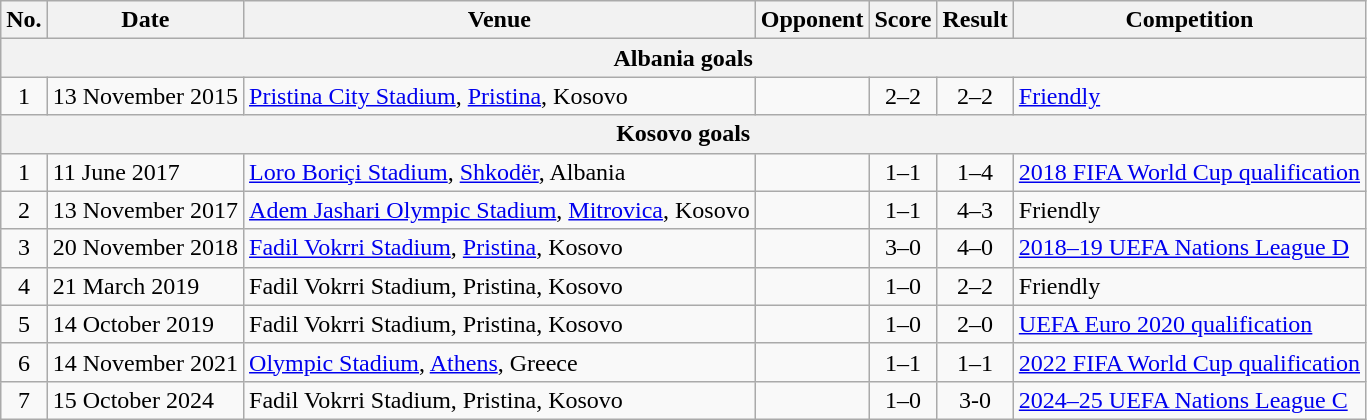<table class="wikitable sortable">
<tr>
<th scope="col">No.</th>
<th scope="col" data-sort-type="date">Date</th>
<th scope="col">Venue</th>
<th scope="col">Opponent</th>
<th scope="col">Score</th>
<th scope="col">Result</th>
<th scope="col">Competition</th>
</tr>
<tr>
<th colspan="7">Albania goals</th>
</tr>
<tr>
<td style="text-align:center">1</td>
<td>13 November 2015</td>
<td><a href='#'>Pristina City Stadium</a>, <a href='#'>Pristina</a>, Kosovo</td>
<td></td>
<td style="text-align:center">2–2</td>
<td style="text-align:center">2–2</td>
<td><a href='#'>Friendly</a></td>
</tr>
<tr>
<th colspan="7">Kosovo goals</th>
</tr>
<tr>
<td style="text-align:center">1</td>
<td>11 June 2017</td>
<td><a href='#'>Loro Boriçi Stadium</a>, <a href='#'>Shkodër</a>, Albania</td>
<td></td>
<td style="text-align:center">1–1</td>
<td style="text-align:center">1–4</td>
<td><a href='#'>2018 FIFA World Cup qualification</a></td>
</tr>
<tr>
<td style="text-align:center">2</td>
<td>13 November 2017</td>
<td><a href='#'>Adem Jashari Olympic Stadium</a>, <a href='#'>Mitrovica</a>, Kosovo</td>
<td></td>
<td style="text-align:center">1–1</td>
<td style="text-align:center">4–3</td>
<td>Friendly</td>
</tr>
<tr>
<td style="text-align:center">3</td>
<td>20 November 2018</td>
<td><a href='#'>Fadil Vokrri Stadium</a>, <a href='#'>Pristina</a>, Kosovo</td>
<td></td>
<td style="text-align:center">3–0</td>
<td style="text-align:center">4–0</td>
<td><a href='#'>2018–19 UEFA Nations League D</a></td>
</tr>
<tr>
<td style="text-align:center">4</td>
<td>21 March 2019</td>
<td>Fadil Vokrri Stadium, Pristina, Kosovo</td>
<td></td>
<td style="text-align:center">1–0</td>
<td style="text-align:center">2–2</td>
<td>Friendly</td>
</tr>
<tr>
<td style="text-align:center">5</td>
<td>14 October 2019</td>
<td>Fadil Vokrri Stadium, Pristina, Kosovo</td>
<td></td>
<td style="text-align:center">1–0</td>
<td style="text-align:center">2–0</td>
<td><a href='#'>UEFA Euro 2020 qualification</a></td>
</tr>
<tr>
<td style="text-align:center">6</td>
<td>14 November 2021</td>
<td><a href='#'>Olympic Stadium</a>, <a href='#'>Athens</a>, Greece</td>
<td></td>
<td style="text-align:center">1–1</td>
<td style="text-align:center">1–1</td>
<td><a href='#'>2022 FIFA World Cup qualification</a></td>
</tr>
<tr>
<td style="text-align:center">7</td>
<td>15 October 2024</td>
<td>Fadil Vokrri Stadium, Pristina, Kosovo</td>
<td></td>
<td style="text-align:center">1–0</td>
<td style="text-align:center">3-0</td>
<td><a href='#'>2024–25 UEFA Nations League C</a></td>
</tr>
</table>
